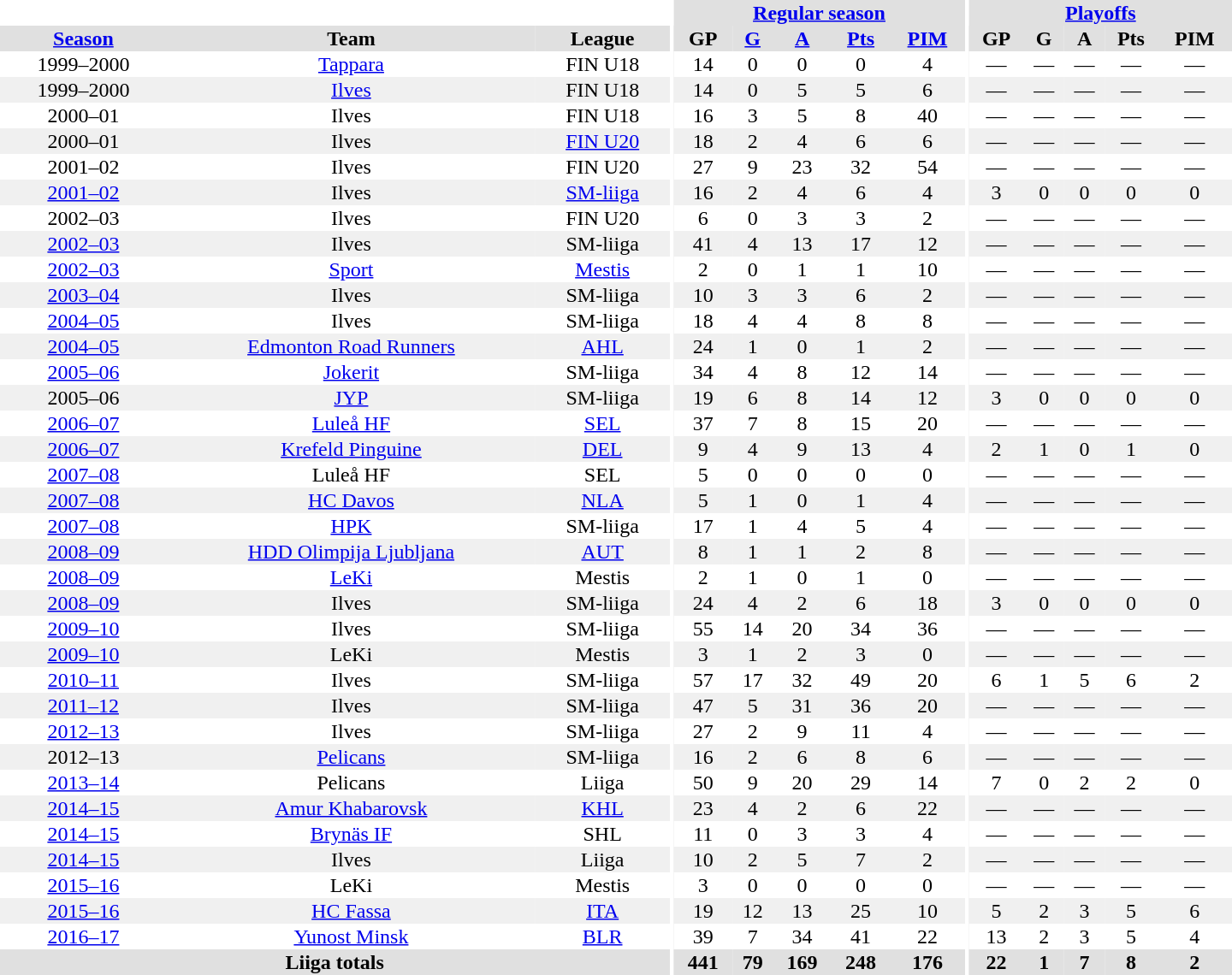<table border="0" cellpadding="1" cellspacing="0" style="text-align:center; width:60em">
<tr bgcolor="#e0e0e0">
<th colspan="3" bgcolor="#ffffff"></th>
<th rowspan="99" bgcolor="#ffffff"></th>
<th colspan="5"><a href='#'>Regular season</a></th>
<th rowspan="99" bgcolor="#ffffff"></th>
<th colspan="5"><a href='#'>Playoffs</a></th>
</tr>
<tr bgcolor="#e0e0e0">
<th><a href='#'>Season</a></th>
<th>Team</th>
<th>League</th>
<th>GP</th>
<th><a href='#'>G</a></th>
<th><a href='#'>A</a></th>
<th><a href='#'>Pts</a></th>
<th><a href='#'>PIM</a></th>
<th>GP</th>
<th>G</th>
<th>A</th>
<th>Pts</th>
<th>PIM</th>
</tr>
<tr>
<td>1999–2000</td>
<td><a href='#'>Tappara</a></td>
<td>FIN U18</td>
<td>14</td>
<td>0</td>
<td>0</td>
<td>0</td>
<td>4</td>
<td>—</td>
<td>—</td>
<td>—</td>
<td>—</td>
<td>—</td>
</tr>
<tr bgcolor="#f0f0f0">
<td>1999–2000</td>
<td><a href='#'>Ilves</a></td>
<td>FIN U18</td>
<td>14</td>
<td>0</td>
<td>5</td>
<td>5</td>
<td>6</td>
<td>—</td>
<td>—</td>
<td>—</td>
<td>—</td>
<td>—</td>
</tr>
<tr>
<td>2000–01</td>
<td>Ilves</td>
<td>FIN U18</td>
<td>16</td>
<td>3</td>
<td>5</td>
<td>8</td>
<td>40</td>
<td>—</td>
<td>—</td>
<td>—</td>
<td>—</td>
<td>—</td>
</tr>
<tr bgcolor="#f0f0f0">
<td>2000–01</td>
<td>Ilves</td>
<td><a href='#'>FIN U20</a></td>
<td>18</td>
<td>2</td>
<td>4</td>
<td>6</td>
<td>6</td>
<td>—</td>
<td>—</td>
<td>—</td>
<td>—</td>
<td>—</td>
</tr>
<tr>
<td>2001–02</td>
<td>Ilves</td>
<td>FIN U20</td>
<td>27</td>
<td>9</td>
<td>23</td>
<td>32</td>
<td>54</td>
<td>—</td>
<td>—</td>
<td>—</td>
<td>—</td>
<td>—</td>
</tr>
<tr bgcolor="#f0f0f0">
<td><a href='#'>2001–02</a></td>
<td>Ilves</td>
<td><a href='#'>SM-liiga</a></td>
<td>16</td>
<td>2</td>
<td>4</td>
<td>6</td>
<td>4</td>
<td>3</td>
<td>0</td>
<td>0</td>
<td>0</td>
<td>0</td>
</tr>
<tr>
<td>2002–03</td>
<td>Ilves</td>
<td>FIN U20</td>
<td>6</td>
<td>0</td>
<td>3</td>
<td>3</td>
<td>2</td>
<td>—</td>
<td>—</td>
<td>—</td>
<td>—</td>
<td>—</td>
</tr>
<tr bgcolor="#f0f0f0">
<td><a href='#'>2002–03</a></td>
<td>Ilves</td>
<td>SM-liiga</td>
<td>41</td>
<td>4</td>
<td>13</td>
<td>17</td>
<td>12</td>
<td>—</td>
<td>—</td>
<td>—</td>
<td>—</td>
<td>—</td>
</tr>
<tr>
<td><a href='#'>2002–03</a></td>
<td><a href='#'>Sport</a></td>
<td><a href='#'>Mestis</a></td>
<td>2</td>
<td>0</td>
<td>1</td>
<td>1</td>
<td>10</td>
<td>—</td>
<td>—</td>
<td>—</td>
<td>—</td>
<td>—</td>
</tr>
<tr bgcolor="#f0f0f0">
<td><a href='#'>2003–04</a></td>
<td>Ilves</td>
<td>SM-liiga</td>
<td>10</td>
<td>3</td>
<td>3</td>
<td>6</td>
<td>2</td>
<td>—</td>
<td>—</td>
<td>—</td>
<td>—</td>
<td>—</td>
</tr>
<tr>
<td><a href='#'>2004–05</a></td>
<td>Ilves</td>
<td>SM-liiga</td>
<td>18</td>
<td>4</td>
<td>4</td>
<td>8</td>
<td>8</td>
<td>—</td>
<td>—</td>
<td>—</td>
<td>—</td>
<td>—</td>
</tr>
<tr bgcolor="#f0f0f0">
<td><a href='#'>2004–05</a></td>
<td><a href='#'>Edmonton Road Runners</a></td>
<td><a href='#'>AHL</a></td>
<td>24</td>
<td>1</td>
<td>0</td>
<td>1</td>
<td>2</td>
<td>—</td>
<td>—</td>
<td>—</td>
<td>—</td>
<td>—</td>
</tr>
<tr>
<td><a href='#'>2005–06</a></td>
<td><a href='#'>Jokerit</a></td>
<td>SM-liiga</td>
<td>34</td>
<td>4</td>
<td>8</td>
<td>12</td>
<td>14</td>
<td>—</td>
<td>—</td>
<td>—</td>
<td>—</td>
<td>—</td>
</tr>
<tr bgcolor="#f0f0f0">
<td>2005–06</td>
<td><a href='#'>JYP</a></td>
<td>SM-liiga</td>
<td>19</td>
<td>6</td>
<td>8</td>
<td>14</td>
<td>12</td>
<td>3</td>
<td>0</td>
<td>0</td>
<td>0</td>
<td>0</td>
</tr>
<tr>
<td><a href='#'>2006–07</a></td>
<td><a href='#'>Luleå HF</a></td>
<td><a href='#'>SEL</a></td>
<td>37</td>
<td>7</td>
<td>8</td>
<td>15</td>
<td>20</td>
<td>—</td>
<td>—</td>
<td>—</td>
<td>—</td>
<td>—</td>
</tr>
<tr bgcolor="#f0f0f0">
<td><a href='#'>2006–07</a></td>
<td><a href='#'>Krefeld Pinguine</a></td>
<td><a href='#'>DEL</a></td>
<td>9</td>
<td>4</td>
<td>9</td>
<td>13</td>
<td>4</td>
<td>2</td>
<td>1</td>
<td>0</td>
<td>1</td>
<td>0</td>
</tr>
<tr>
<td><a href='#'>2007–08</a></td>
<td>Luleå HF</td>
<td>SEL</td>
<td>5</td>
<td>0</td>
<td>0</td>
<td>0</td>
<td>0</td>
<td>—</td>
<td>—</td>
<td>—</td>
<td>—</td>
<td>—</td>
</tr>
<tr bgcolor="#f0f0f0">
<td><a href='#'>2007–08</a></td>
<td><a href='#'>HC Davos</a></td>
<td><a href='#'>NLA</a></td>
<td>5</td>
<td>1</td>
<td>0</td>
<td>1</td>
<td>4</td>
<td>—</td>
<td>—</td>
<td>—</td>
<td>—</td>
<td>—</td>
</tr>
<tr>
<td><a href='#'>2007–08</a></td>
<td><a href='#'>HPK</a></td>
<td>SM-liiga</td>
<td>17</td>
<td>1</td>
<td>4</td>
<td>5</td>
<td>4</td>
<td>—</td>
<td>—</td>
<td>—</td>
<td>—</td>
<td>—</td>
</tr>
<tr bgcolor="#f0f0f0">
<td><a href='#'>2008–09</a></td>
<td><a href='#'>HDD Olimpija Ljubljana</a></td>
<td><a href='#'>AUT</a></td>
<td>8</td>
<td>1</td>
<td>1</td>
<td>2</td>
<td>8</td>
<td>—</td>
<td>—</td>
<td>—</td>
<td>—</td>
<td>—</td>
</tr>
<tr>
<td><a href='#'>2008–09</a></td>
<td><a href='#'>LeKi</a></td>
<td>Mestis</td>
<td>2</td>
<td>1</td>
<td>0</td>
<td>1</td>
<td>0</td>
<td>—</td>
<td>—</td>
<td>—</td>
<td>—</td>
<td>—</td>
</tr>
<tr bgcolor="#f0f0f0">
<td><a href='#'>2008–09</a></td>
<td>Ilves</td>
<td>SM-liiga</td>
<td>24</td>
<td>4</td>
<td>2</td>
<td>6</td>
<td>18</td>
<td>3</td>
<td>0</td>
<td>0</td>
<td>0</td>
<td>0</td>
</tr>
<tr>
<td><a href='#'>2009–10</a></td>
<td>Ilves</td>
<td>SM-liiga</td>
<td>55</td>
<td>14</td>
<td>20</td>
<td>34</td>
<td>36</td>
<td>—</td>
<td>—</td>
<td>—</td>
<td>—</td>
<td>—</td>
</tr>
<tr bgcolor="#f0f0f0">
<td><a href='#'>2009–10</a></td>
<td>LeKi</td>
<td>Mestis</td>
<td>3</td>
<td>1</td>
<td>2</td>
<td>3</td>
<td>0</td>
<td>—</td>
<td>—</td>
<td>—</td>
<td>—</td>
<td>—</td>
</tr>
<tr>
<td><a href='#'>2010–11</a></td>
<td>Ilves</td>
<td>SM-liiga</td>
<td>57</td>
<td>17</td>
<td>32</td>
<td>49</td>
<td>20</td>
<td>6</td>
<td>1</td>
<td>5</td>
<td>6</td>
<td>2</td>
</tr>
<tr bgcolor="#f0f0f0">
<td><a href='#'>2011–12</a></td>
<td>Ilves</td>
<td>SM-liiga</td>
<td>47</td>
<td>5</td>
<td>31</td>
<td>36</td>
<td>20</td>
<td>—</td>
<td>—</td>
<td>—</td>
<td>—</td>
<td>—</td>
</tr>
<tr>
<td><a href='#'>2012–13</a></td>
<td>Ilves</td>
<td>SM-liiga</td>
<td>27</td>
<td>2</td>
<td>9</td>
<td>11</td>
<td>4</td>
<td>—</td>
<td>—</td>
<td>—</td>
<td>—</td>
<td>—</td>
</tr>
<tr bgcolor="#f0f0f0">
<td>2012–13</td>
<td><a href='#'>Pelicans</a></td>
<td>SM-liiga</td>
<td>16</td>
<td>2</td>
<td>6</td>
<td>8</td>
<td>6</td>
<td>—</td>
<td>—</td>
<td>—</td>
<td>—</td>
<td>—</td>
</tr>
<tr>
<td><a href='#'>2013–14</a></td>
<td>Pelicans</td>
<td>Liiga</td>
<td>50</td>
<td>9</td>
<td>20</td>
<td>29</td>
<td>14</td>
<td>7</td>
<td>0</td>
<td>2</td>
<td>2</td>
<td>0</td>
</tr>
<tr bgcolor="#f0f0f0">
<td><a href='#'>2014–15</a></td>
<td><a href='#'>Amur Khabarovsk</a></td>
<td><a href='#'>KHL</a></td>
<td>23</td>
<td>4</td>
<td>2</td>
<td>6</td>
<td>22</td>
<td>—</td>
<td>—</td>
<td>—</td>
<td>—</td>
<td>—</td>
</tr>
<tr>
<td><a href='#'>2014–15</a></td>
<td><a href='#'>Brynäs IF</a></td>
<td>SHL</td>
<td>11</td>
<td>0</td>
<td>3</td>
<td>3</td>
<td>4</td>
<td>—</td>
<td>—</td>
<td>—</td>
<td>—</td>
<td>—</td>
</tr>
<tr bgcolor="#f0f0f0">
<td><a href='#'>2014–15</a></td>
<td>Ilves</td>
<td>Liiga</td>
<td>10</td>
<td>2</td>
<td>5</td>
<td>7</td>
<td>2</td>
<td>—</td>
<td>—</td>
<td>—</td>
<td>—</td>
<td>—</td>
</tr>
<tr>
<td><a href='#'>2015–16</a></td>
<td>LeKi</td>
<td>Mestis</td>
<td>3</td>
<td>0</td>
<td>0</td>
<td>0</td>
<td>0</td>
<td>—</td>
<td>—</td>
<td>—</td>
<td>—</td>
<td>—</td>
</tr>
<tr bgcolor="#f0f0f0">
<td><a href='#'>2015–16</a></td>
<td><a href='#'>HC Fassa</a></td>
<td><a href='#'>ITA</a></td>
<td>19</td>
<td>12</td>
<td>13</td>
<td>25</td>
<td>10</td>
<td>5</td>
<td>2</td>
<td>3</td>
<td>5</td>
<td>6</td>
</tr>
<tr>
<td><a href='#'>2016–17</a></td>
<td><a href='#'>Yunost Minsk</a></td>
<td><a href='#'>BLR</a></td>
<td>39</td>
<td>7</td>
<td>34</td>
<td>41</td>
<td>22</td>
<td>13</td>
<td>2</td>
<td>3</td>
<td>5</td>
<td>4</td>
</tr>
<tr bgcolor="#e0e0e0">
<th colspan="3">Liiga totals</th>
<th>441</th>
<th>79</th>
<th>169</th>
<th>248</th>
<th>176</th>
<th>22</th>
<th>1</th>
<th>7</th>
<th>8</th>
<th>2</th>
</tr>
</table>
